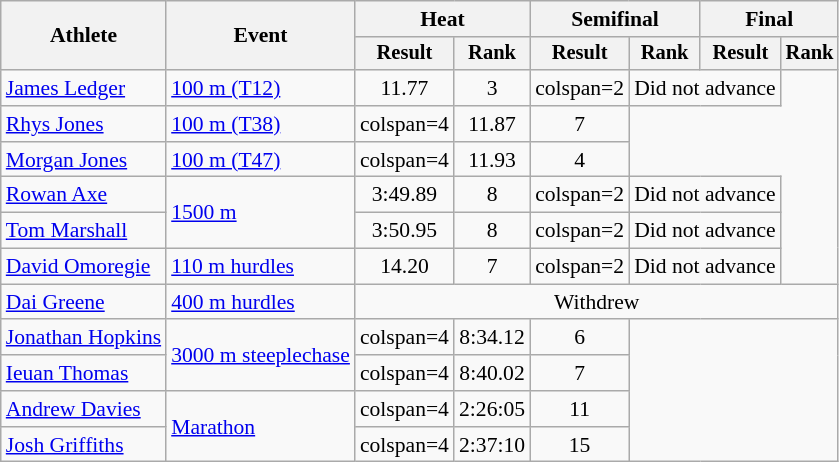<table class="wikitable" style="font-size:90%">
<tr>
<th rowspan=2>Athlete</th>
<th rowspan=2>Event</th>
<th colspan=2>Heat</th>
<th colspan=2>Semifinal</th>
<th colspan=2>Final</th>
</tr>
<tr style="font-size:95%">
<th>Result</th>
<th>Rank</th>
<th>Result</th>
<th>Rank</th>
<th>Result</th>
<th>Rank</th>
</tr>
<tr align=center>
<td align=left><a href='#'>James Ledger</a></td>
<td align=left><a href='#'>100 m (T12)</a></td>
<td>11.77</td>
<td>3</td>
<td>colspan=2 </td>
<td colspan=2>Did not advance</td>
</tr>
<tr align=center>
<td align=left><a href='#'>Rhys Jones</a></td>
<td align=left><a href='#'>100 m (T38)</a></td>
<td>colspan=4 </td>
<td>11.87</td>
<td>7</td>
</tr>
<tr align=center>
<td align=left><a href='#'>Morgan Jones</a></td>
<td align=left><a href='#'>100 m (T47)</a></td>
<td>colspan=4 </td>
<td>11.93</td>
<td>4</td>
</tr>
<tr align=center>
<td align=left><a href='#'>Rowan Axe</a></td>
<td align=left rowspan=2><a href='#'>1500 m</a></td>
<td>3:49.89</td>
<td>8</td>
<td>colspan=2 </td>
<td colspan=2>Did not advance</td>
</tr>
<tr align=center>
<td align=left><a href='#'>Tom Marshall</a></td>
<td>3:50.95</td>
<td>8</td>
<td>colspan=2 </td>
<td colspan=2>Did not advance</td>
</tr>
<tr align=center>
<td align=left><a href='#'>David Omoregie</a></td>
<td align=left><a href='#'>110 m hurdles</a></td>
<td>14.20</td>
<td>7</td>
<td>colspan=2 </td>
<td colspan=2>Did not advance</td>
</tr>
<tr align=center>
<td align=left><a href='#'>Dai Greene</a></td>
<td align=left><a href='#'>400 m hurdles</a></td>
<td colspan=6>Withdrew</td>
</tr>
<tr align=center>
<td align=left><a href='#'>Jonathan Hopkins</a></td>
<td align=left rowspan=2><a href='#'>3000 m steeplechase</a></td>
<td>colspan=4 </td>
<td>8:34.12</td>
<td>6</td>
</tr>
<tr align=center>
<td align=left><a href='#'>Ieuan Thomas</a></td>
<td>colspan=4 </td>
<td>8:40.02</td>
<td>7</td>
</tr>
<tr align=center>
<td align=left><a href='#'>Andrew Davies</a></td>
<td align=left rowspan=2><a href='#'>Marathon</a></td>
<td>colspan=4 </td>
<td>2:26:05</td>
<td>11</td>
</tr>
<tr align=center>
<td align=left><a href='#'>Josh Griffiths</a></td>
<td>colspan=4 </td>
<td>2:37:10</td>
<td>15</td>
</tr>
</table>
